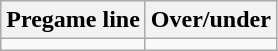<table class="wikitable">
<tr align="center">
<th style=>Pregame line</th>
<th style=>Over/under</th>
</tr>
<tr align="center">
<td></td>
<td></td>
</tr>
</table>
